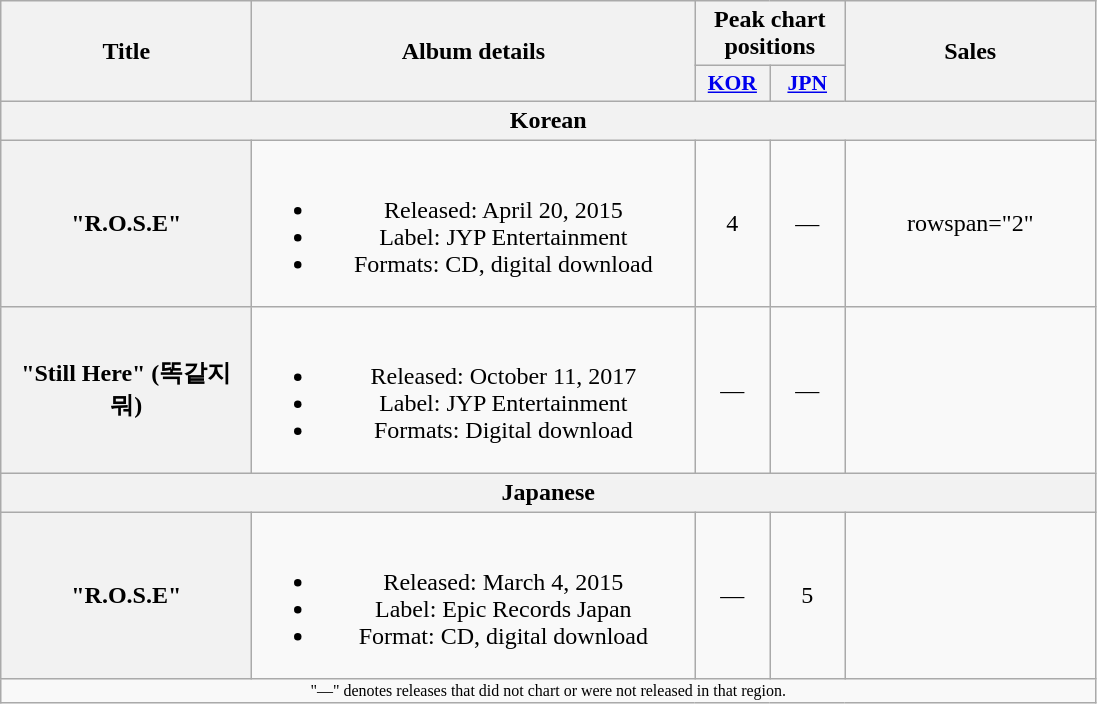<table class="wikitable plainrowheaders" style="text-align:center;">
<tr>
<th rowspan="2" style="width:10em;">Title</th>
<th rowspan="2" style="width:18em;">Album details</th>
<th colspan="2">Peak chart positions</th>
<th rowspan="2" style="width:10em;">Sales</th>
</tr>
<tr>
<th scope="col" style="width:3em;font-size:90%;"><a href='#'>KOR</a><br></th>
<th scope="col" style="width:3em;font-size:90%;"><a href='#'>JPN</a><br></th>
</tr>
<tr>
<th scope="col" colspan="5">Korean</th>
</tr>
<tr>
<th scope="row">"R.O.S.E"</th>
<td><br><ul><li>Released: April 20, 2015</li><li>Label: JYP Entertainment</li><li>Formats: CD, digital download</li></ul></td>
<td>4</td>
<td>—</td>
<td>rowspan="2" </td>
</tr>
<tr>
<th scope="row">"Still Here" (똑같지 뭐)</th>
<td><br><ul><li>Released: October 11, 2017</li><li>Label: JYP Entertainment</li><li>Formats: Digital download</li></ul></td>
<td>—</td>
<td>—</td>
</tr>
<tr>
<th scope="col" colspan="5">Japanese</th>
</tr>
<tr>
<th scope="row">"R.O.S.E"</th>
<td><br><ul><li>Released: March 4, 2015</li><li>Label: Epic Records Japan</li><li>Format: CD, digital download</li></ul></td>
<td>—</td>
<td>5</td>
<td></td>
</tr>
<tr>
<td colspan="5" style="font-size:8pt;">"—" denotes releases that did not chart or were not released in that region.</td>
</tr>
</table>
